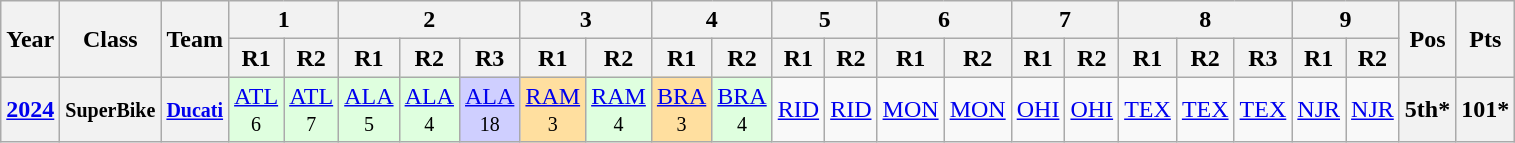<table class="wikitable" style="text-align:center">
<tr>
<th rowspan="2">Year</th>
<th rowspan="2">Class</th>
<th rowspan="2">Team</th>
<th colspan="2">1</th>
<th colspan="3">2</th>
<th colspan="2">3</th>
<th colspan="2">4</th>
<th colspan="2">5</th>
<th colspan="2">6</th>
<th colspan="2">7</th>
<th colspan="3">8</th>
<th colspan="2">9</th>
<th rowspan="2">Pos</th>
<th rowspan="2">Pts</th>
</tr>
<tr>
<th>R1</th>
<th>R2</th>
<th>R1</th>
<th>R2</th>
<th>R3</th>
<th>R1</th>
<th>R2</th>
<th>R1</th>
<th>R2</th>
<th>R1</th>
<th>R2</th>
<th>R1</th>
<th>R2</th>
<th>R1</th>
<th>R2</th>
<th>R1</th>
<th>R2</th>
<th>R3</th>
<th>R1</th>
<th>R2</th>
</tr>
<tr>
<th><a href='#'>2024</a></th>
<th><small>SuperBike</small></th>
<th><small><a href='#'>Ducati</a></small></th>
<td style="background:#DFFFDF;"><a href='#'>ATL</a><br><small>6</small></td>
<td style="background:#DFFFDF;"><a href='#'>ATL</a><br><small>7</small></td>
<td style="background:#DFFFDF;"><a href='#'>ALA</a><br><small>5</small></td>
<td style="background:#DFFFDF;"><a href='#'>ALA</a><br><small>4</small></td>
<td style="background:#CFCFFF;"><a href='#'>ALA</a><br><small>18</small></td>
<td style="background:#FFDF9F;"><a href='#'>RAM</a><br><small>3</small></td>
<td style="background:#DFFFDF;"><a href='#'>RAM</a><br><small>4</small></td>
<td style="background:#FFDF9F;"><a href='#'>BRA</a><br><small>3</small></td>
<td style="background:#DFFFDF;"><a href='#'>BRA</a><br><small>4</small></td>
<td><a href='#'>RID</a></td>
<td><a href='#'>RID</a></td>
<td><a href='#'>MON</a></td>
<td><a href='#'>MON</a></td>
<td><a href='#'>OHI</a></td>
<td><a href='#'>OHI</a></td>
<td><a href='#'>TEX</a></td>
<td><a href='#'>TEX</a></td>
<td><a href='#'>TEX</a></td>
<td><a href='#'>NJR</a></td>
<td><a href='#'>NJR</a></td>
<th>5th*</th>
<th>101*</th>
</tr>
</table>
